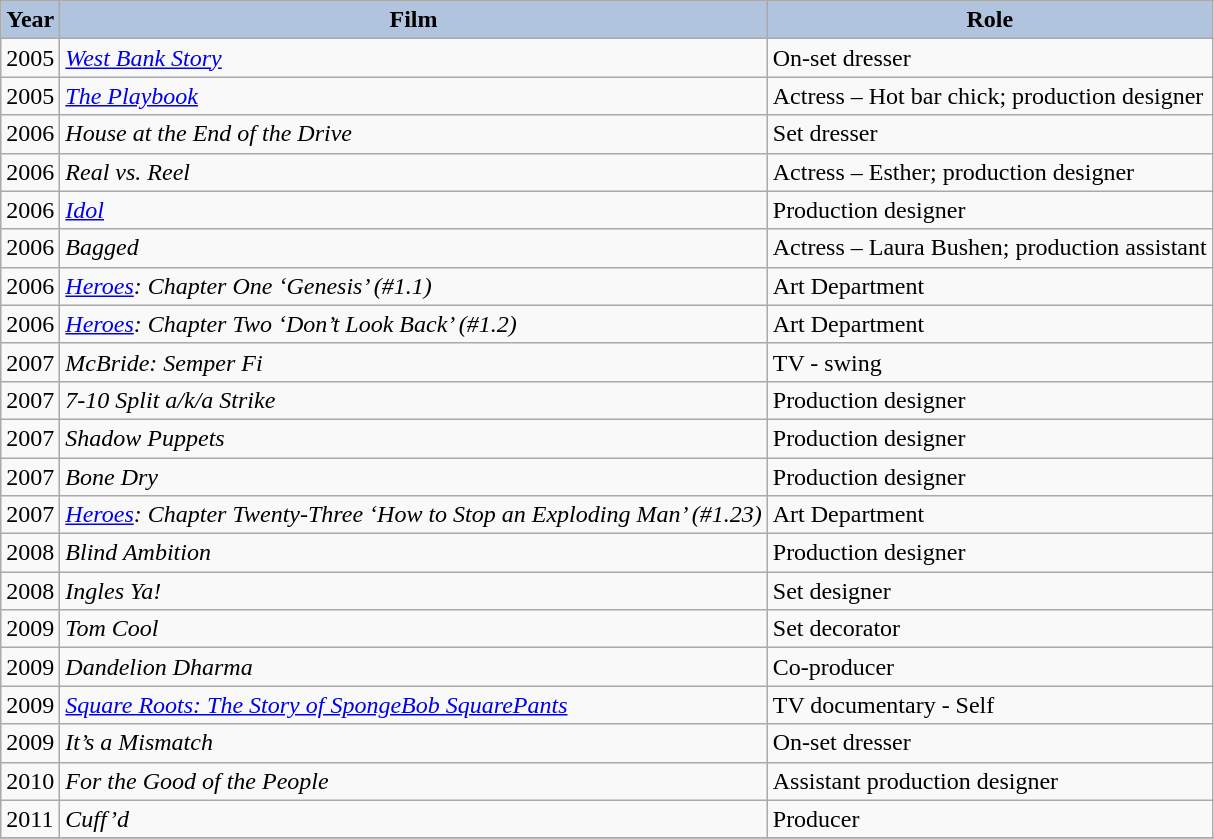<table class="wikitable">
<tr>
<th style="background:#B0C4DE;">Year</th>
<th style="background:#B0C4DE;">Film</th>
<th style="background:#B0C4DE;">Role</th>
</tr>
<tr>
<td>2005</td>
<td><em><a href='#'>West Bank Story</a></em></td>
<td>On-set dresser</td>
</tr>
<tr>
<td>2005</td>
<td><em><a href='#'>The Playbook</a></em></td>
<td>Actress – Hot bar chick; production designer</td>
</tr>
<tr>
<td>2006</td>
<td><em>House at the End of the Drive</em></td>
<td>Set dresser</td>
</tr>
<tr>
<td>2006</td>
<td><em>Real vs. Reel</em></td>
<td>Actress – Esther; production designer</td>
</tr>
<tr>
<td>2006</td>
<td><em><a href='#'>Idol</a></em></td>
<td>Production designer</td>
</tr>
<tr>
<td>2006</td>
<td><em>Bagged</em></td>
<td>Actress – Laura Bushen; production assistant</td>
</tr>
<tr>
<td>2006</td>
<td><em><a href='#'>Heroes</a>: Chapter One ‘Genesis’ (#1.1)</em></td>
<td>Art Department</td>
</tr>
<tr>
<td>2006</td>
<td><em><a href='#'>Heroes</a>: Chapter Two ‘Don’t Look Back’ (#1.2)</em></td>
<td>Art Department</td>
</tr>
<tr>
<td>2007</td>
<td><em>McBride: Semper Fi</em></td>
<td>TV - swing</td>
</tr>
<tr>
<td>2007</td>
<td><em>7-10 Split a/k/a Strike</em></td>
<td>Production designer</td>
</tr>
<tr>
<td>2007</td>
<td><em>Shadow Puppets</em></td>
<td>Production designer</td>
</tr>
<tr>
<td>2007</td>
<td><em>Bone Dry</em></td>
<td>Production designer</td>
</tr>
<tr>
<td>2007</td>
<td><em><a href='#'>Heroes</a>: Chapter Twenty-Three ‘How to Stop an Exploding Man’ (#1.23)</em></td>
<td>Art Department</td>
</tr>
<tr>
<td>2008</td>
<td><em>Blind Ambition</em></td>
<td>Production designer</td>
</tr>
<tr>
<td>2008</td>
<td><em>Ingles Ya!</em></td>
<td>Set designer</td>
</tr>
<tr>
<td>2009</td>
<td><em>Tom Cool</em></td>
<td>Set decorator</td>
</tr>
<tr>
<td>2009</td>
<td><em>Dandelion Dharma</em></td>
<td>Co-producer</td>
</tr>
<tr>
<td>2009</td>
<td><em><a href='#'>Square Roots: The Story of SpongeBob SquarePants</a></em></td>
<td>TV documentary - Self</td>
</tr>
<tr>
<td>2009</td>
<td><em>It’s a Mismatch</em></td>
<td>On-set dresser</td>
</tr>
<tr>
<td>2010</td>
<td><em>For the Good of the People</em></td>
<td>Assistant production designer</td>
</tr>
<tr>
<td>2011</td>
<td><em>Cuff’d</em></td>
<td>Producer</td>
</tr>
<tr>
</tr>
</table>
